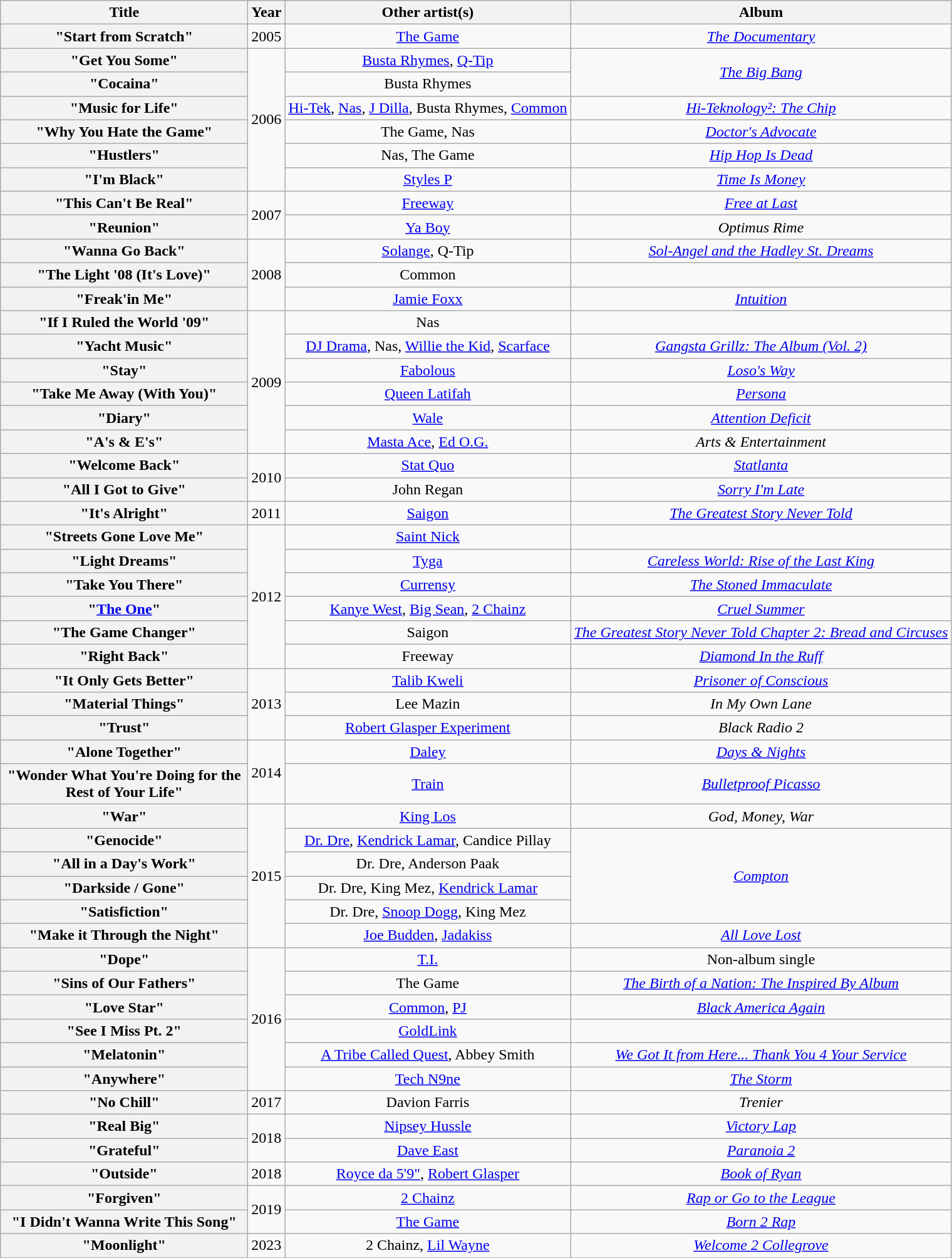<table class="wikitable plainrowheaders" style="text-align:center;">
<tr>
<th scope="col" style="width:16em;">Title</th>
<th scope="col">Year</th>
<th scope="col">Other artist(s)</th>
<th scope="col">Album</th>
</tr>
<tr>
<th scope="row">"Start from Scratch"</th>
<td>2005</td>
<td><a href='#'>The Game</a></td>
<td><em><a href='#'>The Documentary</a></em></td>
</tr>
<tr>
<th scope="row">"Get You Some"</th>
<td rowspan="6">2006</td>
<td><a href='#'>Busta Rhymes</a>, <a href='#'>Q-Tip</a></td>
<td rowspan="2"><em><a href='#'>The Big Bang</a></em></td>
</tr>
<tr>
<th scope="row">"Cocaina"</th>
<td>Busta Rhymes</td>
</tr>
<tr>
<th scope="row">"Music for Life"</th>
<td><a href='#'>Hi-Tek</a>, <a href='#'>Nas</a>, <a href='#'>J Dilla</a>, Busta Rhymes, <a href='#'>Common</a></td>
<td><em><a href='#'>Hi-Teknology²: The Chip</a></em></td>
</tr>
<tr>
<th scope="row">"Why You Hate the Game"</th>
<td>The Game, Nas</td>
<td><em><a href='#'>Doctor's Advocate</a></em></td>
</tr>
<tr>
<th scope="row">"Hustlers"</th>
<td>Nas, The Game</td>
<td><em><a href='#'>Hip Hop Is Dead</a></em></td>
</tr>
<tr>
<th scope="row">"I'm Black"</th>
<td><a href='#'>Styles P</a></td>
<td><em><a href='#'>Time Is Money</a></em></td>
</tr>
<tr>
<th scope="row">"This Can't Be Real"</th>
<td rowspan="2">2007</td>
<td><a href='#'>Freeway</a></td>
<td><em><a href='#'>Free at Last</a></em></td>
</tr>
<tr>
<th scope="row">"Reunion"</th>
<td><a href='#'>Ya Boy</a></td>
<td><em>Optimus Rime</em></td>
</tr>
<tr>
<th scope="row">"Wanna Go Back"</th>
<td rowspan="3">2008</td>
<td><a href='#'>Solange</a>, Q-Tip</td>
<td><em><a href='#'>Sol-Angel and the Hadley St. Dreams</a></em></td>
</tr>
<tr>
<th scope="row">"The Light '08 (It's Love)"</th>
<td>Common</td>
<td></td>
</tr>
<tr>
<th scope="row">"Freak'in Me"</th>
<td><a href='#'>Jamie Foxx</a></td>
<td><em><a href='#'>Intuition</a></em></td>
</tr>
<tr>
<th scope="row">"If I Ruled the World '09"</th>
<td rowspan="6">2009</td>
<td>Nas</td>
<td></td>
</tr>
<tr>
<th scope="row">"Yacht Music"</th>
<td><a href='#'>DJ Drama</a>, Nas, <a href='#'>Willie the Kid</a>, <a href='#'>Scarface</a></td>
<td><em><a href='#'>Gangsta Grillz: The Album (Vol. 2)</a></em></td>
</tr>
<tr>
<th scope="row">"Stay"</th>
<td><a href='#'>Fabolous</a></td>
<td><em><a href='#'>Loso's Way</a></em></td>
</tr>
<tr>
<th scope="row">"Take Me Away (With You)"</th>
<td><a href='#'>Queen Latifah</a></td>
<td><em><a href='#'>Persona</a></em></td>
</tr>
<tr>
<th scope="row">"Diary"</th>
<td><a href='#'>Wale</a></td>
<td><em><a href='#'>Attention Deficit</a></em></td>
</tr>
<tr>
<th scope="row">"A's & E's"</th>
<td><a href='#'>Masta Ace</a>, <a href='#'>Ed O.G.</a></td>
<td><em>Arts & Entertainment</em></td>
</tr>
<tr>
<th scope="row">"Welcome Back"</th>
<td rowspan="2">2010</td>
<td><a href='#'>Stat Quo</a></td>
<td><em><a href='#'>Statlanta</a></em></td>
</tr>
<tr>
<th scope="row">"All I Got to Give"</th>
<td>John Regan</td>
<td><em><a href='#'>Sorry I'm Late</a></em></td>
</tr>
<tr>
<th scope="row">"It's Alright"</th>
<td>2011</td>
<td><a href='#'>Saigon</a></td>
<td><em><a href='#'>The Greatest Story Never Told</a></em></td>
</tr>
<tr>
<th scope="row">"Streets Gone Love Me"</th>
<td rowspan="6">2012</td>
<td><a href='#'>Saint Nick</a></td>
<td></td>
</tr>
<tr>
<th scope="row">"Light Dreams"</th>
<td><a href='#'>Tyga</a></td>
<td><em><a href='#'>Careless World: Rise of the Last King</a></em></td>
</tr>
<tr>
<th scope="row">"Take You There"</th>
<td><a href='#'>Currensy</a></td>
<td><em><a href='#'>The Stoned Immaculate</a></em></td>
</tr>
<tr>
<th scope="row">"<a href='#'>The One</a>"</th>
<td><a href='#'>Kanye West</a>, <a href='#'>Big Sean</a>, <a href='#'>2 Chainz</a></td>
<td><em><a href='#'>Cruel Summer</a></em></td>
</tr>
<tr>
<th scope="row">"The Game Changer"</th>
<td>Saigon</td>
<td><em><a href='#'>The Greatest Story Never Told Chapter 2: Bread and Circuses</a></em></td>
</tr>
<tr>
<th scope="row">"Right Back"</th>
<td>Freeway</td>
<td><em><a href='#'>Diamond In the Ruff</a></em></td>
</tr>
<tr>
<th scope="row">"It Only Gets Better"</th>
<td rowspan = "3">2013</td>
<td><a href='#'>Talib Kweli</a></td>
<td><em><a href='#'>Prisoner of Conscious</a></em></td>
</tr>
<tr>
<th scope="row">"Material Things"</th>
<td>Lee Mazin</td>
<td><em>In My Own Lane</em></td>
</tr>
<tr>
<th scope="row">"Trust"</th>
<td><a href='#'>Robert Glasper Experiment</a></td>
<td><em>Black Radio 2</em></td>
</tr>
<tr>
<th scope="row">"Alone Together"</th>
<td rowspan="2">2014</td>
<td><a href='#'>Daley</a></td>
<td><em><a href='#'>Days & Nights</a></em></td>
</tr>
<tr>
<th scope="row">"Wonder What You're Doing for the Rest of Your Life"</th>
<td><a href='#'>Train</a></td>
<td><em><a href='#'>Bulletproof Picasso</a></em></td>
</tr>
<tr>
<th scope="row">"War"</th>
<td rowspan="6">2015</td>
<td><a href='#'>King Los</a></td>
<td><em>God, Money, War</em></td>
</tr>
<tr>
<th scope="row">"Genocide"</th>
<td><a href='#'>Dr. Dre</a>, <a href='#'>Kendrick Lamar</a>, Candice Pillay</td>
<td rowspan="4"><em><a href='#'>Compton</a></em></td>
</tr>
<tr>
<th scope="row">"All in a Day's Work"</th>
<td>Dr. Dre, Anderson Paak</td>
</tr>
<tr>
<th scope="row">"Darkside / Gone"</th>
<td>Dr. Dre, King Mez, <a href='#'>Kendrick Lamar</a></td>
</tr>
<tr>
<th scope="row">"Satisfiction"</th>
<td>Dr. Dre, <a href='#'>Snoop Dogg</a>, King Mez</td>
</tr>
<tr>
<th scope="row">"Make it Through the Night"</th>
<td><a href='#'>Joe Budden</a>, <a href='#'>Jadakiss</a></td>
<td><em><a href='#'>All Love Lost</a></em></td>
</tr>
<tr>
<th scope="row">"Dope"</th>
<td rowspan="6">2016</td>
<td><a href='#'>T.I.</a></td>
<td>Non-album single</td>
</tr>
<tr>
<th scope= "row">"Sins of Our Fathers"</th>
<td>The Game</td>
<td><em><a href='#'>The Birth of a Nation: The Inspired By Album</a></em></td>
</tr>
<tr>
<th scope="row">"Love Star"</th>
<td><a href='#'>Common</a>, <a href='#'>PJ</a></td>
<td><em><a href='#'>Black America Again</a></em></td>
</tr>
<tr>
<th scope="row">"See I Miss Pt. 2"</th>
<td><a href='#'>GoldLink</a></td>
<td></td>
</tr>
<tr>
<th scope="row">"Melatonin"</th>
<td><a href='#'>A Tribe Called Quest</a>, Abbey Smith</td>
<td><em><a href='#'>We Got It from Here... Thank You 4 Your Service</a></em></td>
</tr>
<tr>
<th scope= "row">"Anywhere"</th>
<td><a href='#'>Tech N9ne</a></td>
<td><em><a href='#'>The Storm</a></em></td>
</tr>
<tr>
<th scope= "row">"No Chill"</th>
<td>2017</td>
<td>Davion Farris</td>
<td><em>Trenier</em></td>
</tr>
<tr>
<th scope= "row">"Real Big"</th>
<td rowspan="2">2018</td>
<td><a href='#'>Nipsey Hussle</a></td>
<td><em><a href='#'>Victory Lap</a></em></td>
</tr>
<tr>
<th scope= "row">"Grateful"</th>
<td><a href='#'>Dave East</a></td>
<td><em><a href='#'>Paranoia 2</a></em></td>
</tr>
<tr>
<th scope="row">"Outside"</th>
<td>2018</td>
<td><a href='#'>Royce da 5'9"</a>, <a href='#'>Robert Glasper</a></td>
<td><em><a href='#'>Book of Ryan</a></em></td>
</tr>
<tr>
<th scope= "row">"Forgiven"</th>
<td rowspan="2">2019</td>
<td><a href='#'>2 Chainz</a></td>
<td><em><a href='#'>Rap or Go to the League</a></em></td>
</tr>
<tr>
<th scope="row">"I Didn't Wanna Write This Song"</th>
<td><a href='#'>The Game</a></td>
<td><em><a href='#'>Born 2 Rap</a></em></td>
</tr>
<tr>
<th scope= "row">"Moonlight"</th>
<td rowspan="1">2023</td>
<td>2 Chainz, <a href='#'>Lil Wayne</a></td>
<td><em><a href='#'>Welcome 2 Collegrove</a></em></td>
</tr>
</table>
